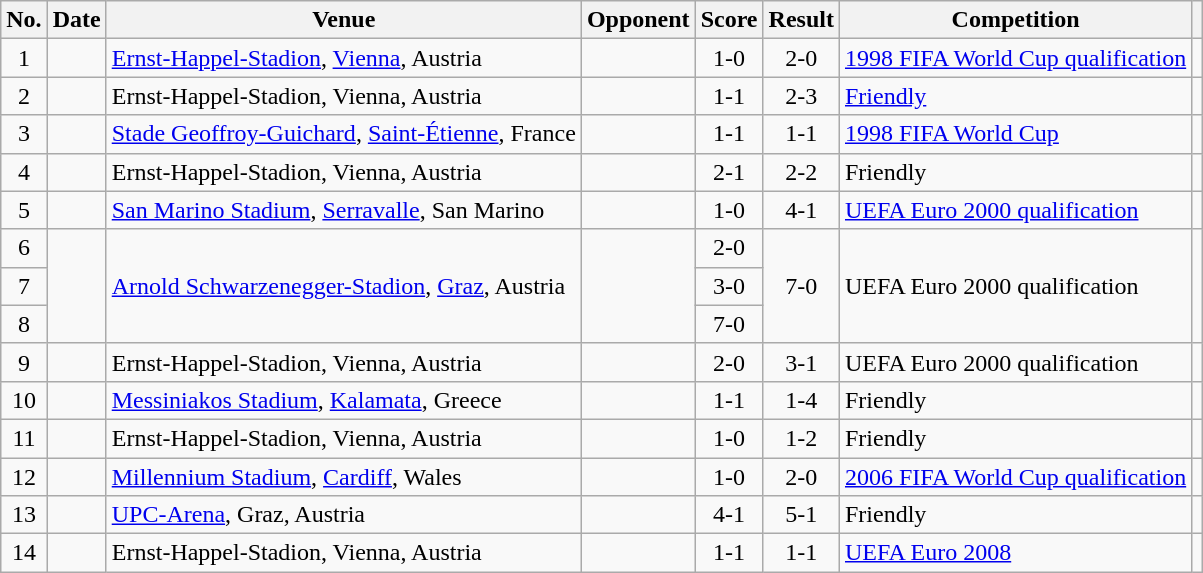<table class="wikitable sortable">
<tr>
<th scope="col">No.</th>
<th scope="col">Date</th>
<th scope="col">Venue</th>
<th scope="col">Opponent</th>
<th scope="col">Score</th>
<th scope="col">Result</th>
<th scope="col">Competition</th>
<th scope="col" class="unsortable"></th>
</tr>
<tr>
<td style="text-align:center">1</td>
<td></td>
<td><a href='#'>Ernst-Happel-Stadion</a>, <a href='#'>Vienna</a>, Austria</td>
<td></td>
<td style="text-align:center">1-0</td>
<td style="text-align:center">2-0</td>
<td><a href='#'>1998 FIFA World Cup qualification</a></td>
<td></td>
</tr>
<tr>
<td style="text-align:center">2</td>
<td></td>
<td>Ernst-Happel-Stadion, Vienna, Austria</td>
<td></td>
<td style="text-align:center">1-1</td>
<td style="text-align:center">2-3</td>
<td><a href='#'>Friendly</a></td>
<td></td>
</tr>
<tr>
<td style="text-align:center">3</td>
<td></td>
<td><a href='#'>Stade Geoffroy-Guichard</a>, <a href='#'>Saint-Étienne</a>, France</td>
<td></td>
<td style="text-align:center">1-1</td>
<td style="text-align:center">1-1</td>
<td><a href='#'>1998 FIFA World Cup</a></td>
<td></td>
</tr>
<tr>
<td style="text-align:center">4</td>
<td></td>
<td>Ernst-Happel-Stadion, Vienna, Austria</td>
<td></td>
<td style="text-align:center">2-1</td>
<td style="text-align:center">2-2</td>
<td>Friendly</td>
<td></td>
</tr>
<tr>
<td style="text-align:center">5</td>
<td></td>
<td><a href='#'>San Marino Stadium</a>, <a href='#'>Serravalle</a>, San Marino</td>
<td></td>
<td style="text-align:center">1-0</td>
<td style="text-align:center">4-1</td>
<td><a href='#'>UEFA Euro 2000 qualification</a></td>
<td></td>
</tr>
<tr>
<td style="text-align:center">6</td>
<td rowspan="3"></td>
<td rowspan="3"><a href='#'>Arnold Schwarzenegger-Stadion</a>, <a href='#'>Graz</a>, Austria</td>
<td rowspan="3"></td>
<td style="text-align:center">2-0</td>
<td rowspan="3" style="text-align:center">7-0</td>
<td rowspan="3">UEFA Euro 2000 qualification</td>
<td rowspan="3"></td>
</tr>
<tr>
<td style="text-align:center">7</td>
<td style="text-align:center">3-0</td>
</tr>
<tr>
<td style="text-align:center">8</td>
<td style="text-align:center">7-0</td>
</tr>
<tr>
<td style="text-align:center">9</td>
<td></td>
<td>Ernst-Happel-Stadion, Vienna, Austria</td>
<td></td>
<td style="text-align:center">2-0</td>
<td style="text-align:center">3-1</td>
<td>UEFA Euro 2000 qualification</td>
<td></td>
</tr>
<tr>
<td style="text-align:center">10</td>
<td></td>
<td><a href='#'>Messiniakos Stadium</a>, <a href='#'>Kalamata</a>, Greece</td>
<td></td>
<td style="text-align:center">1-1</td>
<td style="text-align:center">1-4</td>
<td>Friendly</td>
<td></td>
</tr>
<tr>
<td style="text-align:center">11</td>
<td></td>
<td>Ernst-Happel-Stadion, Vienna, Austria</td>
<td></td>
<td style="text-align:center">1-0</td>
<td style="text-align:center">1-2</td>
<td>Friendly</td>
<td></td>
</tr>
<tr>
<td style="text-align:center">12</td>
<td></td>
<td><a href='#'>Millennium Stadium</a>, <a href='#'>Cardiff</a>, Wales</td>
<td></td>
<td style="text-align:center">1-0</td>
<td style="text-align:center">2-0</td>
<td><a href='#'>2006 FIFA World Cup qualification</a></td>
<td></td>
</tr>
<tr>
<td style="text-align:center">13</td>
<td></td>
<td><a href='#'>UPC-Arena</a>, Graz, Austria</td>
<td></td>
<td style="text-align:center">4-1</td>
<td style="text-align:center">5-1</td>
<td>Friendly</td>
<td></td>
</tr>
<tr>
<td style="text-align:center">14</td>
<td></td>
<td>Ernst-Happel-Stadion, Vienna, Austria</td>
<td></td>
<td style="text-align:center">1-1</td>
<td style="text-align:center">1-1</td>
<td><a href='#'>UEFA Euro 2008</a></td>
<td></td>
</tr>
</table>
